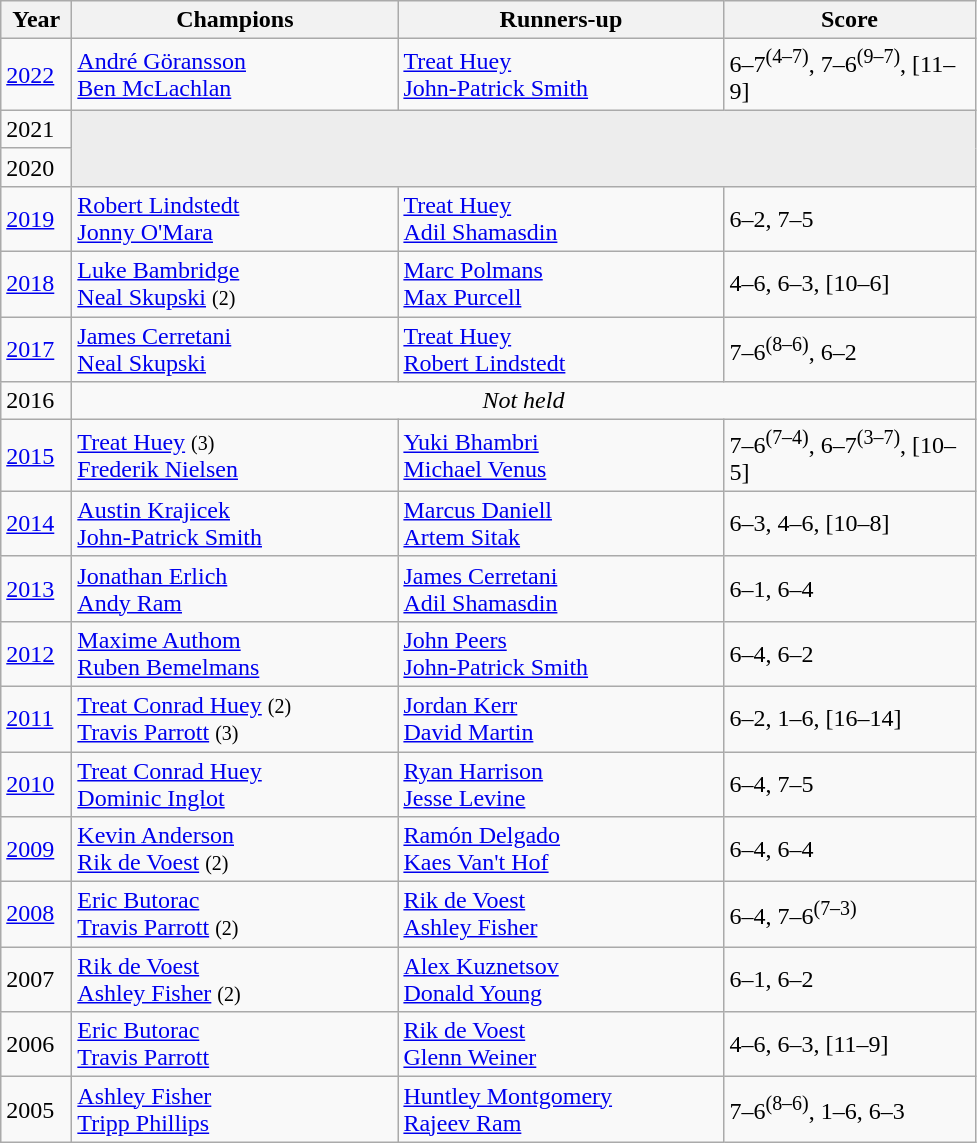<table class="wikitable">
<tr>
<th style="width:40px">Year</th>
<th style="width:210px">Champions</th>
<th style="width:210px">Runners-up</th>
<th style="width:160px">Score</th>
</tr>
<tr>
<td><a href='#'>2022</a></td>
<td> <a href='#'>André Göransson</a> <br>  <a href='#'>Ben McLachlan</a></td>
<td> <a href='#'>Treat Huey</a> <br>  <a href='#'>John-Patrick Smith</a></td>
<td>6–7<sup>(4–7)</sup>, 7–6<sup>(9–7)</sup>, [11–9]</td>
</tr>
<tr>
<td>2021</td>
<td rowspan=2 colspan=3 bgcolor="#ededed"></td>
</tr>
<tr>
<td>2020</td>
</tr>
<tr>
<td><a href='#'>2019</a></td>
<td> <a href='#'>Robert Lindstedt</a> <br>  <a href='#'>Jonny O'Mara</a></td>
<td> <a href='#'>Treat Huey</a> <br>  <a href='#'>Adil Shamasdin</a></td>
<td>6–2, 7–5</td>
</tr>
<tr>
<td><a href='#'>2018</a></td>
<td> <a href='#'>Luke Bambridge</a> <br>  <a href='#'>Neal Skupski</a> <small>(2)</small></td>
<td> <a href='#'>Marc Polmans</a> <br>  <a href='#'>Max Purcell</a></td>
<td>4–6, 6–3, [10–6]</td>
</tr>
<tr>
<td><a href='#'>2017</a></td>
<td> <a href='#'>James Cerretani</a> <br>  <a href='#'>Neal Skupski</a></td>
<td> <a href='#'>Treat Huey</a> <br>  <a href='#'>Robert Lindstedt</a></td>
<td>7–6<sup>(8–6)</sup>, 6–2</td>
</tr>
<tr>
<td>2016</td>
<td colspan=3 style="text-align:center;"><em>Not held</em></td>
</tr>
<tr>
<td><a href='#'>2015</a></td>
<td> <a href='#'>Treat Huey</a> <small>(3)</small> <br>  <a href='#'>Frederik Nielsen</a></td>
<td> <a href='#'>Yuki Bhambri</a> <br>  <a href='#'>Michael Venus</a></td>
<td>7–6<sup>(7–4)</sup>, 6–7<sup>(3–7)</sup>, [10–5]</td>
</tr>
<tr>
<td><a href='#'>2014</a></td>
<td> <a href='#'>Austin Krajicek</a> <br>  <a href='#'>John-Patrick Smith</a></td>
<td> <a href='#'>Marcus Daniell</a> <br>  <a href='#'>Artem Sitak</a></td>
<td>6–3, 4–6, [10–8]</td>
</tr>
<tr>
<td><a href='#'>2013</a></td>
<td> <a href='#'>Jonathan Erlich</a> <br>  <a href='#'>Andy Ram</a></td>
<td> <a href='#'>James Cerretani</a> <br>  <a href='#'>Adil Shamasdin</a></td>
<td>6–1, 6–4</td>
</tr>
<tr>
<td><a href='#'>2012</a></td>
<td> <a href='#'>Maxime Authom</a> <br>  <a href='#'>Ruben Bemelmans</a></td>
<td> <a href='#'>John Peers</a> <br>  <a href='#'>John-Patrick Smith</a></td>
<td>6–4, 6–2</td>
</tr>
<tr>
<td><a href='#'>2011</a></td>
<td> <a href='#'>Treat Conrad Huey</a> <small>(2)</small> <br>  <a href='#'>Travis Parrott</a> <small>(3)</small></td>
<td> <a href='#'>Jordan Kerr</a> <br>  <a href='#'>David Martin</a></td>
<td>6–2, 1–6, [16–14]</td>
</tr>
<tr>
<td><a href='#'>2010</a></td>
<td> <a href='#'>Treat Conrad Huey</a> <br>  <a href='#'>Dominic Inglot</a></td>
<td> <a href='#'>Ryan Harrison</a> <br>  <a href='#'>Jesse Levine</a></td>
<td>6–4, 7–5</td>
</tr>
<tr>
<td><a href='#'>2009</a></td>
<td> <a href='#'>Kevin Anderson</a> <br>  <a href='#'>Rik de Voest</a> <small>(2)</small></td>
<td> <a href='#'>Ramón Delgado</a> <br>  <a href='#'>Kaes Van't Hof</a></td>
<td>6–4, 6–4</td>
</tr>
<tr>
<td><a href='#'>2008</a></td>
<td> <a href='#'>Eric Butorac</a> <br>  <a href='#'>Travis Parrott</a> <small>(2)</small></td>
<td> <a href='#'>Rik de Voest</a> <br>  <a href='#'>Ashley Fisher</a></td>
<td>6–4, 7–6<sup>(7–3)</sup></td>
</tr>
<tr>
<td>2007</td>
<td> <a href='#'>Rik de Voest</a> <br>  <a href='#'>Ashley Fisher</a> <small>(2)</small></td>
<td> <a href='#'>Alex Kuznetsov</a> <br>  <a href='#'>Donald Young</a></td>
<td>6–1, 6–2</td>
</tr>
<tr>
<td>2006</td>
<td> <a href='#'>Eric Butorac</a> <br>  <a href='#'>Travis Parrott</a></td>
<td> <a href='#'>Rik de Voest</a> <br>  <a href='#'>Glenn Weiner</a></td>
<td>4–6, 6–3, [11–9]</td>
</tr>
<tr>
<td>2005</td>
<td> <a href='#'>Ashley Fisher</a> <br>  <a href='#'>Tripp Phillips</a></td>
<td> <a href='#'>Huntley Montgomery</a> <br>  <a href='#'>Rajeev Ram</a></td>
<td>7–6<sup>(8–6)</sup>, 1–6, 6–3</td>
</tr>
</table>
